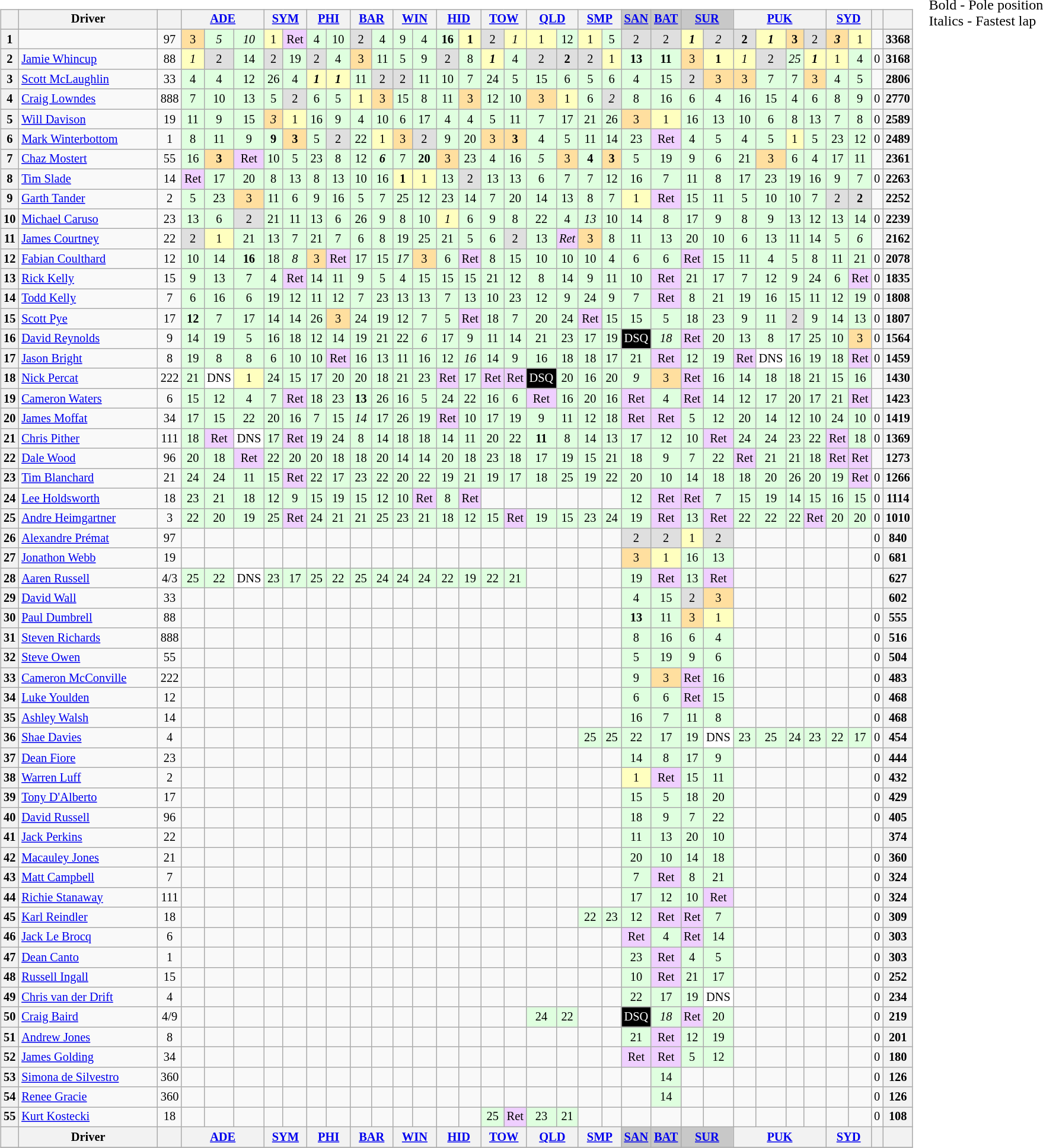<table>
<tr>
<td><br><table class="wikitable" style="font-size:85%; text-align:center">
<tr style="background:##f9f9f9; vertical-align:top;">
<th valign="middle"></th>
<th valign="middle" width="150">Driver</th>
<th valign="middle"></th>
<th colspan="3" width="63px"><a href='#'>ADE</a><br></th>
<th colspan="2" width="42px"><a href='#'>SYM</a><br></th>
<th colspan="2" width="42px"><a href='#'>PHI</a><br></th>
<th colspan="2" width="42px"><a href='#'>BAR</a><br></th>
<th colspan="2" width="42px"><a href='#'>WIN</a><br></th>
<th colspan="2" width="42px"><a href='#'>HID</a><br></th>
<th colspan="2" width="42px"><a href='#'>TOW</a><br></th>
<th colspan="2" width="42px"><a href='#'>QLD</a><br></th>
<th colspan="2" width="42px"><a href='#'>SMP</a><br></th>
<td style="background:#c8c8c8;" align="center" width="21px"><strong><a href='#'>SAN</a><br></strong></td>
<td style="background:#c8c8c8;" align="center" width="21px"><strong><a href='#'>BAT</a><br></strong></td>
<td style="background:#c8c8c8;" align="center" colspan="2" width="42px"><strong><a href='#'>SUR</a><br></strong></td>
<th colspan="4" width="84px"><a href='#'>PUK</a><br></th>
<th colspan="2" width="42px"><a href='#'>SYD</a><br></th>
<th valign="middle"></th>
<th valign="middle"></th>
</tr>
<tr>
<th>1</th>
<td align="left"></td>
<td>97</td>
<td style="background: #ffdf9f">3</td>
<td style="background: #dfffdf"><em>5</em></td>
<td style="background: #dfffdf"><em>10</em></td>
<td style="background: #ffffbf">1</td>
<td style="background: #efcfff">Ret</td>
<td style="background: #dfffdf">4</td>
<td style="background: #dfffdf">10</td>
<td style="background: #dfdfdf">2</td>
<td style="background: #dfffdf">4</td>
<td style="background: #dfffdf">9</td>
<td style="background: #dfffdf">4</td>
<td style="background: #dfffdf"><strong>16</strong></td>
<td style="background: #ffffbf"><strong>1</strong></td>
<td style="background: #dfdfdf">2</td>
<td style="background: #ffffbf"><em>1</em></td>
<td style="background: #ffffbf">1</td>
<td style="background: #dfffdf">12</td>
<td style="background: #ffffbf">1</td>
<td style="background: #dfffdf">5</td>
<td style="background: #dfdfdf">2</td>
<td style="background: #dfdfdf">2</td>
<td style="background: #ffffbf"><strong><em>1</em></strong></td>
<td style="background: #dfdfdf"><em>2</em></td>
<td style="background: #dfdfdf"><strong>2</strong></td>
<td style="background: #ffffbf"><strong><em>1</em></strong></td>
<td style="background: #ffdf9f"><strong>3</strong></td>
<td style="background: #dfdfdf">2</td>
<td style="background: #ffdf9f"><strong><em>3</em></strong></td>
<td style="background: #ffffbf">1</td>
<td></td>
<th>3368</th>
</tr>
<tr>
<th>2</th>
<td align="left"> <a href='#'>Jamie Whincup</a></td>
<td>88</td>
<td style="background: #ffffbf"><em>1</em></td>
<td style="background: #dfdfdf">2</td>
<td style="background: #dfffdf">14</td>
<td style="background: #dfdfdf">2</td>
<td style="background: #dfffdf">19</td>
<td style="background: #dfdfdf">2</td>
<td style="background: #dfffdf">4</td>
<td style="background: #ffdf9f">3</td>
<td style="background: #dfffdf">11</td>
<td style="background: #dfffdf">5</td>
<td style="background: #dfffdf">9</td>
<td style="background: #dfdfdf">2</td>
<td style="background: #dfffdf">8</td>
<td style="background: #ffffbf"><strong><em>1</em></strong></td>
<td style="background: #dfffdf">4</td>
<td style="background: #dfdfdf">2</td>
<td style="background: #dfdfdf"><strong>2</strong></td>
<td style="background: #dfdfdf">2</td>
<td style="background: #ffffbf">1</td>
<td style="background: #dfffdf"><strong>13</strong></td>
<td style="background: #dfffdf"><strong>11</strong></td>
<td style="background: #ffdf9f">3</td>
<td style="background: #ffffbf"><strong>1</strong></td>
<td style="background: #ffffbf"><em>1</em></td>
<td style="background: #dfdfdf">2</td>
<td style="background: #dfffdf"><em>25</em></td>
<td style="background: #ffffbf"><strong><em>1</em></strong></td>
<td style="background: #ffffbf">1</td>
<td style="background: #dfffdf">4</td>
<td>0</td>
<th>3168</th>
</tr>
<tr>
<th>3</th>
<td align="left"> <a href='#'>Scott McLaughlin</a></td>
<td>33</td>
<td style="background: #dfffdf">4</td>
<td style="background: #dfffdf">4</td>
<td style="background: #dfffdf">12</td>
<td style="background: #dfffdf">26</td>
<td style="background: #dfffdf">4</td>
<td style="background: #ffffbf"><strong><em>1</em></strong></td>
<td style="background: #ffffbf"><strong><em>1</em></strong></td>
<td style="background: #dfffdf">11</td>
<td style="background: #dfdfdf">2</td>
<td style="background: #dfdfdf">2</td>
<td style="background: #dfffdf">11</td>
<td style="background: #dfffdf">10</td>
<td style="background: #dfffdf">7</td>
<td style="background: #dfffdf">24</td>
<td style="background: #dfffdf">5</td>
<td style="background: #dfffdf">15</td>
<td style="background: #dfffdf">6</td>
<td style="background: #dfffdf">5</td>
<td style="background: #dfffdf">6</td>
<td style="background: #dfffdf">4</td>
<td style="background: #dfffdf">15</td>
<td style="background: #dfdfdf">2</td>
<td style="background: #ffdf9f">3</td>
<td style="background: #ffdf9f">3</td>
<td style="background: #dfffdf">7</td>
<td style="background: #dfffdf">7</td>
<td style="background: #ffdf9f">3</td>
<td style="background: #dfffdf">4</td>
<td style="background: #dfffdf">5</td>
<td></td>
<th>2806</th>
</tr>
<tr>
<th>4</th>
<td align="left"> <a href='#'>Craig Lowndes</a></td>
<td>888</td>
<td style="background: #dfffdf">7</td>
<td style="background: #dfffdf">10</td>
<td style="background: #dfffdf">13</td>
<td style="background: #dfffdf">5</td>
<td style="background: #dfdfdf">2</td>
<td style="background: #dfffdf">6</td>
<td style="background: #dfffdf">5</td>
<td style="background: #ffffbf">1</td>
<td style="background: #ffdf9f">3</td>
<td style="background: #dfffdf">15</td>
<td style="background: #dfffdf">8</td>
<td style="background: #dfffdf">11</td>
<td style="background: #ffdf9f">3</td>
<td style="background: #dfffdf">12</td>
<td style="background: #dfffdf">10</td>
<td style="background: #ffdf9f">3</td>
<td style="background: #ffffbf">1</td>
<td style="background: #dfffdf">6</td>
<td style="background: #dfdfdf"><em>2</em></td>
<td style="background: #dfffdf">8</td>
<td style="background: #dfffdf">16</td>
<td style="background: #dfffdf">6</td>
<td style="background: #dfffdf">4</td>
<td style="background: #dfffdf">16</td>
<td style="background: #dfffdf">15</td>
<td style="background: #dfffdf">4</td>
<td style="background: #dfffdf">6</td>
<td style="background: #dfffdf">8</td>
<td style="background: #dfffdf">9</td>
<td>0</td>
<th>2770</th>
</tr>
<tr>
<th>5</th>
<td align="left"> <a href='#'>Will Davison</a></td>
<td>19</td>
<td style="background: #dfffdf">11</td>
<td style="background: #dfffdf">9</td>
<td style="background: #dfffdf">15</td>
<td style="background: #ffdf9f"><em>3</em></td>
<td style="background: #ffffbf">1</td>
<td style="background: #dfffdf">16</td>
<td style="background: #dfffdf">9</td>
<td style="background: #dfffdf">4</td>
<td style="background: #dfffdf">10</td>
<td style="background: #dfffdf">6</td>
<td style="background: #dfffdf">17</td>
<td style="background: #dfffdf">4</td>
<td style="background: #dfffdf">4</td>
<td style="background: #dfffdf">5</td>
<td style="background: #dfffdf">11</td>
<td style="background: #dfffdf">7</td>
<td style="background: #dfffdf">17</td>
<td style="background: #dfffdf">21</td>
<td style="background: #dfffdf">26</td>
<td style="background: #ffdf9f">3</td>
<td style="background: #ffffbf">1</td>
<td style="background: #dfffdf">16</td>
<td style="background: #dfffdf">13</td>
<td style="background: #dfffdf">10</td>
<td style="background: #dfffdf">6</td>
<td style="background: #dfffdf">8</td>
<td style="background: #dfffdf">13</td>
<td style="background: #dfffdf">7</td>
<td style="background: #dfffdf">8</td>
<td>0</td>
<th>2589</th>
</tr>
<tr>
<th>6</th>
<td align="left"> <a href='#'>Mark Winterbottom</a></td>
<td>1</td>
<td style="background: #dfffdf">8</td>
<td style="background: #dfffdf">11</td>
<td style="background: #dfffdf">9</td>
<td style="background: #dfffdf"><strong>9</strong></td>
<td style="background: #ffdf9f"><strong>3</strong></td>
<td style="background: #dfffdf">5</td>
<td style="background: #dfdfdf">2</td>
<td style="background: #dfffdf">22</td>
<td style="background: #ffffbf">1</td>
<td style="background: #ffdf9f">3</td>
<td style="background: #dfdfdf">2</td>
<td style="background: #dfffdf">9</td>
<td style="background: #dfffdf">20</td>
<td style="background: #ffdf9f">3</td>
<td style="background: #ffdf9f"><strong>3</strong></td>
<td style="background: #dfffdf">4</td>
<td style="background: #dfffdf">5</td>
<td style="background: #dfffdf">11</td>
<td style="background: #dfffdf">14</td>
<td style="background: #dfffdf">23</td>
<td style="background: #efcfff">Ret</td>
<td style="background: #dfffdf">4</td>
<td style="background: #dfffdf">5</td>
<td style="background: #dfffdf">4</td>
<td style="background: #dfffdf">5</td>
<td style="background: #ffffbf">1</td>
<td style="background: #dfffdf">5</td>
<td style="background: #dfffdf">23</td>
<td style="background: #dfffdf">12</td>
<td>0</td>
<th>2489</th>
</tr>
<tr>
<th>7</th>
<td align="left"> <a href='#'>Chaz Mostert</a></td>
<td>55</td>
<td style="background: #dfffdf">16</td>
<td style="background: #ffdf9f"><strong>3</strong></td>
<td style="background: #efcfff">Ret</td>
<td style="background: #dfffdf">10</td>
<td style="background: #dfffdf">5</td>
<td style="background: #dfffdf">23</td>
<td style="background: #dfffdf">8</td>
<td style="background: #dfffdf">12</td>
<td style="background: #dfffdf"><strong><em>6</em></strong></td>
<td style="background: #dfffdf">7</td>
<td style="background: #dfffdf"><strong>20</strong></td>
<td style="background: #ffdf9f">3</td>
<td style="background: #dfffdf">23</td>
<td style="background: #dfffdf">4</td>
<td style="background: #dfffdf">16</td>
<td style="background: #dfffdf"><em>5</em></td>
<td style="background: #ffdf9f">3</td>
<td style="background: #dfffdf"><strong>4</strong></td>
<td style="background: #ffdf9f"><strong>3</strong></td>
<td style="background: #dfffdf">5</td>
<td style="background: #dfffdf">19</td>
<td style="background: #dfffdf">9</td>
<td style="background: #dfffdf">6</td>
<td style="background: #dfffdf">21</td>
<td style="background: #ffdf9f">3</td>
<td style="background: #dfffdf">6</td>
<td style="background: #dfffdf">4</td>
<td style="background: #dfffdf">17</td>
<td style="background: #dfffdf">11</td>
<td></td>
<th>2361</th>
</tr>
<tr>
<th>8</th>
<td align="left"> <a href='#'>Tim Slade</a></td>
<td>14</td>
<td style="background: #efcfff">Ret</td>
<td style="background: #dfffdf">17</td>
<td style="background: #dfffdf">20</td>
<td style="background: #dfffdf">8</td>
<td style="background: #dfffdf">13</td>
<td style="background: #dfffdf">8</td>
<td style="background: #dfffdf">13</td>
<td style="background: #dfffdf">10</td>
<td style="background: #dfffdf">16</td>
<td style="background: #ffffbf"><strong>1</strong></td>
<td style="background: #ffffbf">1</td>
<td style="background: #dfffdf">13</td>
<td style="background: #dfdfdf">2</td>
<td style="background: #dfffdf">13</td>
<td style="background: #dfffdf">13</td>
<td style="background: #dfffdf">6</td>
<td style="background: #dfffdf">7</td>
<td style="background: #dfffdf">7</td>
<td style="background: #dfffdf">12</td>
<td style="background: #dfffdf">16</td>
<td style="background: #dfffdf">7</td>
<td style="background: #dfffdf">11</td>
<td style="background: #dfffdf">8</td>
<td style="background: #dfffdf">17</td>
<td style="background: #dfffdf">23</td>
<td style="background: #dfffdf">19</td>
<td style="background: #dfffdf">16</td>
<td style="background: #dfffdf">9</td>
<td style="background: #dfffdf">7</td>
<td>0</td>
<th>2263</th>
</tr>
<tr>
<th>9</th>
<td align="left"> <a href='#'>Garth Tander</a></td>
<td>2</td>
<td style="background: #dfffdf">5</td>
<td style="background: #dfffdf">23</td>
<td style="background: #ffdf9f">3</td>
<td style="background: #dfffdf">11</td>
<td style="background: #dfffdf">6</td>
<td style="background: #dfffdf">9</td>
<td style="background: #dfffdf">16</td>
<td style="background: #dfffdf">5</td>
<td style="background: #dfffdf">7</td>
<td style="background: #dfffdf">25</td>
<td style="background: #dfffdf">12</td>
<td style="background: #dfffdf">23</td>
<td style="background: #dfffdf">14</td>
<td style="background: #dfffdf">7</td>
<td style="background: #dfffdf">20</td>
<td style="background: #dfffdf">14</td>
<td style="background: #dfffdf">13</td>
<td style="background: #dfffdf">8</td>
<td style="background: #dfffdf">7</td>
<td style="background: #ffffbf">1</td>
<td style="background: #efcfff">Ret</td>
<td style="background: #dfffdf">15</td>
<td style="background: #dfffdf">11</td>
<td style="background: #dfffdf">5</td>
<td style="background: #dfffdf">10</td>
<td style="background: #dfffdf">10</td>
<td style="background: #dfffdf">7</td>
<td style="background: #dfdfdf">2</td>
<td style="background: #dfdfdf"><strong>2</strong></td>
<td></td>
<th>2252</th>
</tr>
<tr>
<th>10</th>
<td align="left"> <a href='#'>Michael Caruso</a></td>
<td>23</td>
<td style="background: #dfffdf">13</td>
<td style="background: #dfffdf">6</td>
<td style="background: #dfdfdf">2</td>
<td style="background: #dfffdf">21</td>
<td style="background: #dfffdf">11</td>
<td style="background: #dfffdf">13</td>
<td style="background: #dfffdf">6</td>
<td style="background: #dfffdf">26</td>
<td style="background: #dfffdf">9</td>
<td style="background: #dfffdf">8</td>
<td style="background: #dfffdf">10</td>
<td style="background: #ffffbf"><em>1</em></td>
<td style="background: #dfffdf">6</td>
<td style="background: #dfffdf">9</td>
<td style="background: #dfffdf">8</td>
<td style="background: #dfffdf">22</td>
<td style="background: #dfffdf">4</td>
<td style="background: #dfffdf"><em>13</em></td>
<td style="background: #dfffdf">10</td>
<td style="background: #dfffdf">14</td>
<td style="background: #dfffdf">8</td>
<td style="background: #dfffdf">17</td>
<td style="background: #dfffdf">9</td>
<td style="background: #dfffdf">8</td>
<td style="background: #dfffdf">9</td>
<td style="background: #dfffdf">13</td>
<td style="background: #dfffdf">12</td>
<td style="background: #dfffdf">13</td>
<td style="background: #dfffdf">14</td>
<td>0</td>
<th>2239</th>
</tr>
<tr>
<th>11</th>
<td align="left"> <a href='#'>James Courtney</a></td>
<td>22</td>
<td style="background: #dfdfdf">2</td>
<td style="background: #ffffbf">1</td>
<td style="background: #dfffdf">21</td>
<td style="background: #dfffdf">13</td>
<td style="background: #dfffdf">7</td>
<td style="background: #dfffdf">21</td>
<td style="background: #dfffdf">7</td>
<td style="background: #dfffdf">6</td>
<td style="background: #dfffdf">8</td>
<td style="background: #dfffdf">19</td>
<td style="background: #dfffdf">25</td>
<td style="background: #dfffdf">21</td>
<td style="background: #dfffdf">5</td>
<td style="background: #dfffdf">6</td>
<td style="background: #dfdfdf">2</td>
<td style="background: #dfffdf">13</td>
<td style="background: #efcfff"><em>Ret</em></td>
<td style="background: #ffdf9f">3</td>
<td style="background: #dfffdf">8</td>
<td style="background: #dfffdf">11</td>
<td style="background: #dfffdf">13</td>
<td style="background: #dfffdf">20</td>
<td style="background: #dfffdf">10</td>
<td style="background: #dfffdf">6</td>
<td style="background: #dfffdf">13</td>
<td style="background: #dfffdf">11</td>
<td style="background: #dfffdf">14</td>
<td style="background: #dfffdf">5</td>
<td style="background: #dfffdf"><em>6</em></td>
<td></td>
<th>2162</th>
</tr>
<tr>
<th>12</th>
<td align="left"> <a href='#'>Fabian Coulthard</a></td>
<td>12</td>
<td style="background: #dfffdf">10</td>
<td style="background: #dfffdf">14</td>
<td style="background: #dfffdf"><strong>16</strong></td>
<td style="background: #dfffdf">18</td>
<td style="background: #dfffdf"><em>8</em></td>
<td style="background: #ffdf9f">3</td>
<td style="background: #efcfff">Ret</td>
<td style="background: #dfffdf">17</td>
<td style="background: #dfffdf">15</td>
<td style="background: #dfffdf"><em>17</em></td>
<td style="background: #ffdf9f">3</td>
<td style="background: #dfffdf">6</td>
<td style="background: #efcfff">Ret</td>
<td style="background: #dfffdf">8</td>
<td style="background: #dfffdf">15</td>
<td style="background: #dfffdf">10</td>
<td style="background: #dfffdf">10</td>
<td style="background: #dfffdf">10</td>
<td style="background: #dfffdf">4</td>
<td style="background: #dfffdf">6</td>
<td style="background: #dfffdf">6</td>
<td style="background: #efcfff">Ret</td>
<td style="background: #dfffdf">15</td>
<td style="background: #dfffdf">11</td>
<td style="background: #dfffdf">4</td>
<td style="background: #dfffdf">5</td>
<td style="background: #dfffdf">8</td>
<td style="background: #dfffdf">11</td>
<td style="background: #dfffdf">21</td>
<td>0</td>
<th>2078</th>
</tr>
<tr>
<th>13</th>
<td align="left"> <a href='#'>Rick Kelly</a></td>
<td>15</td>
<td style="background: #dfffdf">9</td>
<td style="background: #dfffdf">13</td>
<td style="background: #dfffdf">7</td>
<td style="background: #dfffdf">4</td>
<td style="background: #efcfff">Ret</td>
<td style="background: #dfffdf">14</td>
<td style="background: #dfffdf">11</td>
<td style="background: #dfffdf">9</td>
<td style="background: #dfffdf">5</td>
<td style="background: #dfffdf">4</td>
<td style="background: #dfffdf">15</td>
<td style="background: #dfffdf">15</td>
<td style="background: #dfffdf">15</td>
<td style="background: #dfffdf">21</td>
<td style="background: #dfffdf">12</td>
<td style="background: #dfffdf">8</td>
<td style="background: #dfffdf">14</td>
<td style="background: #dfffdf">9</td>
<td style="background: #dfffdf">11</td>
<td style="background: #dfffdf">10</td>
<td style="background: #efcfff">Ret</td>
<td style="background: #dfffdf">21</td>
<td style="background: #dfffdf">17</td>
<td style="background: #dfffdf">7</td>
<td style="background: #dfffdf">12</td>
<td style="background: #dfffdf">9</td>
<td style="background: #dfffdf">24</td>
<td style="background: #dfffdf">6</td>
<td style="background: #efcfff">Ret</td>
<td>0</td>
<th>1835</th>
</tr>
<tr>
<th>14</th>
<td align="left"> <a href='#'>Todd Kelly</a></td>
<td>7</td>
<td style="background: #dfffdf">6</td>
<td style="background: #dfffdf">16</td>
<td style="background: #dfffdf">6</td>
<td style="background: #dfffdf">19</td>
<td style="background: #dfffdf">12</td>
<td style="background: #dfffdf">11</td>
<td style="background: #dfffdf">12</td>
<td style="background: #dfffdf">7</td>
<td style="background: #dfffdf">23</td>
<td style="background: #dfffdf">13</td>
<td style="background: #dfffdf">13</td>
<td style="background: #dfffdf">7</td>
<td style="background: #dfffdf">13</td>
<td style="background: #dfffdf">10</td>
<td style="background: #dfffdf">23</td>
<td style="background: #dfffdf">12</td>
<td style="background: #dfffdf">9</td>
<td style="background: #dfffdf">24</td>
<td style="background: #dfffdf">9</td>
<td style="background: #dfffdf">7</td>
<td style="background: #efcfff">Ret</td>
<td style="background: #dfffdf">8</td>
<td style="background: #dfffdf">21</td>
<td style="background: #dfffdf">19</td>
<td style="background: #dfffdf">16</td>
<td style="background: #dfffdf">15</td>
<td style="background: #dfffdf">11</td>
<td style="background: #dfffdf">12</td>
<td style="background: #dfffdf">19</td>
<td>0</td>
<th>1808</th>
</tr>
<tr>
<th>15</th>
<td align="left"> <a href='#'>Scott Pye</a></td>
<td>17</td>
<td style="background: #dfffdf"><strong>12</strong></td>
<td style="background: #dfffdf">7</td>
<td style="background: #dfffdf">17</td>
<td style="background: #dfffdf">14</td>
<td style="background: #dfffdf">14</td>
<td style="background: #dfffdf">26</td>
<td style="background: #ffdf9f">3</td>
<td style="background: #dfffdf">24</td>
<td style="background: #dfffdf">19</td>
<td style="background: #dfffdf">12</td>
<td style="background: #dfffdf">7</td>
<td style="background: #dfffdf">5</td>
<td style="background: #efcfff">Ret</td>
<td style="background: #dfffdf">18</td>
<td style="background: #dfffdf">7</td>
<td style="background: #dfffdf">20</td>
<td style="background: #dfffdf">24</td>
<td style="background: #efcfff">Ret</td>
<td style="background: #dfffdf">15</td>
<td style="background: #dfffdf">15</td>
<td style="background: #dfffdf">5</td>
<td style="background: #dfffdf">18</td>
<td style="background: #dfffdf">23</td>
<td style="background: #dfffdf">9</td>
<td style="background: #dfffdf">11</td>
<td style="background: #dfdfdf">2</td>
<td style="background: #dfffdf">9</td>
<td style="background: #dfffdf">14</td>
<td style="background: #dfffdf">13</td>
<td>0</td>
<th>1807</th>
</tr>
<tr>
<th>16</th>
<td align="left"> <a href='#'>David Reynolds</a></td>
<td>9</td>
<td style="background: #dfffdf">14</td>
<td style="background: #dfffdf">19</td>
<td style="background: #dfffdf">5</td>
<td style="background: #dfffdf">16</td>
<td style="background: #dfffdf">18</td>
<td style="background: #dfffdf">12</td>
<td style="background: #dfffdf">14</td>
<td style="background: #dfffdf">19</td>
<td style="background: #dfffdf">21</td>
<td style="background: #dfffdf">22</td>
<td style="background: #dfffdf"><em>6</em></td>
<td style="background: #dfffdf">17</td>
<td style="background: #dfffdf">9</td>
<td style="background: #dfffdf">11</td>
<td style="background: #dfffdf">14</td>
<td style="background: #dfffdf">21</td>
<td style="background: #dfffdf">23</td>
<td style="background: #dfffdf">17</td>
<td style="background: #dfffdf">19</td>
<td style="background: black; color: white">DSQ</td>
<td style="background: #dfffdf"><em>18</em></td>
<td style="background: #efcfff">Ret</td>
<td style="background: #dfffdf">20</td>
<td style="background: #dfffdf">13</td>
<td style="background: #dfffdf">8</td>
<td style="background: #dfffdf">17</td>
<td style="background: #dfffdf">25</td>
<td style="background: #dfffdf">10</td>
<td style="background: #ffdf9f">3</td>
<td>0</td>
<th>1564</th>
</tr>
<tr>
<th>17</th>
<td align="left"> <a href='#'>Jason Bright</a></td>
<td>8</td>
<td style="background: #dfffdf">19</td>
<td style="background: #dfffdf">8</td>
<td style="background: #dfffdf">8</td>
<td style="background: #dfffdf">6</td>
<td style="background: #dfffdf">10</td>
<td style="background: #dfffdf">10</td>
<td style="background: #efcfff">Ret</td>
<td style="background: #dfffdf">16</td>
<td style="background: #dfffdf">13</td>
<td style="background: #dfffdf">11</td>
<td style="background: #dfffdf">16</td>
<td style="background: #dfffdf">12</td>
<td style="background: #dfffdf"><em>16</em></td>
<td style="background: #dfffdf">14</td>
<td style="background: #dfffdf">9</td>
<td style="background: #dfffdf">16</td>
<td style="background: #dfffdf">18</td>
<td style="background: #dfffdf">18</td>
<td style="background: #dfffdf">17</td>
<td style="background: #dfffdf">21</td>
<td style="background: #efcfff">Ret</td>
<td style="background: #dfffdf">12</td>
<td style="background: #dfffdf">19</td>
<td style="background: #efcfff">Ret</td>
<td style="background: #ffffff">DNS</td>
<td style="background: #dfffdf">16</td>
<td style="background: #dfffdf">19</td>
<td style="background: #dfffdf">18</td>
<td style="background: #efcfff">Ret</td>
<td>0</td>
<th>1459</th>
</tr>
<tr>
<th>18</th>
<td align="left"> <a href='#'>Nick Percat</a></td>
<td>222</td>
<td style="background: #dfffdf">21</td>
<td style="background: #ffffff">DNS</td>
<td style="background: #ffffbf">1</td>
<td style="background: #dfffdf">24</td>
<td style="background: #dfffdf">15</td>
<td style="background: #dfffdf">17</td>
<td style="background: #dfffdf">20</td>
<td style="background: #dfffdf">20</td>
<td style="background: #dfffdf">18</td>
<td style="background: #dfffdf">21</td>
<td style="background: #dfffdf">23</td>
<td style="background: #efcfff">Ret</td>
<td style="background: #dfffdf">17</td>
<td style="background: #efcfff">Ret</td>
<td style="background: #efcfff">Ret</td>
<td style="background: black; color: white">DSQ</td>
<td style="background: #dfffdf">20</td>
<td style="background: #dfffdf">16</td>
<td style="background: #dfffdf">20</td>
<td style="background: #dfffdf"><em>9</em></td>
<td style="background: #ffdf9f">3</td>
<td style="background: #efcfff">Ret</td>
<td style="background: #dfffdf">16</td>
<td style="background: #dfffdf">14</td>
<td style="background: #dfffdf">18</td>
<td style="background: #dfffdf">18</td>
<td style="background: #dfffdf">21</td>
<td style="background: #dfffdf">15</td>
<td style="background: #dfffdf">16</td>
<td></td>
<th>1430</th>
</tr>
<tr>
<th>19</th>
<td align="left"> <a href='#'>Cameron Waters</a></td>
<td>6</td>
<td style="background: #dfffdf">15</td>
<td style="background: #dfffdf">12</td>
<td style="background: #dfffdf">4</td>
<td style="background: #dfffdf">7</td>
<td style="background: #efcfff">Ret</td>
<td style="background: #dfffdf">18</td>
<td style="background: #dfffdf">23</td>
<td style="background: #dfffdf"><strong>13</strong></td>
<td style="background: #dfffdf">26</td>
<td style="background: #dfffdf">16</td>
<td style="background: #dfffdf">5</td>
<td style="background: #dfffdf">24</td>
<td style="background: #dfffdf">22</td>
<td style="background: #dfffdf">16</td>
<td style="background: #dfffdf">6</td>
<td style="background: #efcfff">Ret</td>
<td style="background: #dfffdf">16</td>
<td style="background: #dfffdf">20</td>
<td style="background: #dfffdf">16</td>
<td style="background: #efcfff">Ret</td>
<td style="background: #dfffdf">4</td>
<td style="background: #efcfff">Ret</td>
<td style="background: #dfffdf">14</td>
<td style="background: #dfffdf">12</td>
<td style="background: #dfffdf">17</td>
<td style="background: #dfffdf">20</td>
<td style="background: #dfffdf">17</td>
<td style="background: #dfffdf">21</td>
<td style="background: #efcfff">Ret</td>
<td></td>
<th>1423</th>
</tr>
<tr>
<th>20</th>
<td align="left"> <a href='#'>James Moffat</a></td>
<td>34</td>
<td style="background: #dfffdf">17</td>
<td style="background: #dfffdf">15</td>
<td style="background: #dfffdf">22</td>
<td style="background: #dfffdf">20</td>
<td style="background: #dfffdf">16</td>
<td style="background: #dfffdf">7</td>
<td style="background: #dfffdf">15</td>
<td style="background: #dfffdf"><em>14</em></td>
<td style="background: #dfffdf">17</td>
<td style="background: #dfffdf">26</td>
<td style="background: #dfffdf">19</td>
<td style="background: #efcfff">Ret</td>
<td style="background: #dfffdf">10</td>
<td style="background: #dfffdf">17</td>
<td style="background: #dfffdf">19</td>
<td style="background: #dfffdf">9</td>
<td style="background: #dfffdf">11</td>
<td style="background: #dfffdf">12</td>
<td style="background: #dfffdf">18</td>
<td style="background: #efcfff">Ret</td>
<td style="background: #efcfff">Ret</td>
<td style="background: #dfffdf">5</td>
<td style="background: #dfffdf">12</td>
<td style="background: #dfffdf">20</td>
<td style="background: #dfffdf">14</td>
<td style="background: #dfffdf">12</td>
<td style="background: #dfffdf">10</td>
<td style="background: #dfffdf">24</td>
<td style="background: #dfffdf">10</td>
<td>0</td>
<th>1419</th>
</tr>
<tr>
<th>21</th>
<td align="left"> <a href='#'>Chris Pither</a></td>
<td>111</td>
<td style="background: #dfffdf">18</td>
<td style="background: #efcfff">Ret</td>
<td style="background: #ffffff">DNS</td>
<td style="background: #dfffdf">17</td>
<td style="background: #efcfff">Ret</td>
<td style="background: #dfffdf">19</td>
<td style="background: #dfffdf">24</td>
<td style="background: #dfffdf">8</td>
<td style="background: #dfffdf">14</td>
<td style="background: #dfffdf">18</td>
<td style="background: #dfffdf">18</td>
<td style="background: #dfffdf">14</td>
<td style="background: #dfffdf">11</td>
<td style="background: #dfffdf">20</td>
<td style="background: #dfffdf">22</td>
<td style="background: #dfffdf"><strong>11</strong></td>
<td style="background: #dfffdf">8</td>
<td style="background: #dfffdf">14</td>
<td style="background: #dfffdf">13</td>
<td style="background: #dfffdf">17</td>
<td style="background: #dfffdf">12</td>
<td style="background: #dfffdf">10</td>
<td style="background: #efcfff">Ret</td>
<td style="background: #dfffdf">24</td>
<td style="background: #dfffdf">24</td>
<td style="background: #dfffdf">23</td>
<td style="background: #dfffdf">22</td>
<td style="background: #efcfff">Ret</td>
<td style="background: #dfffdf">18</td>
<td>0</td>
<th>1369</th>
</tr>
<tr>
<th>22</th>
<td align="left"> <a href='#'>Dale Wood</a></td>
<td>96</td>
<td style="background: #dfffdf">20</td>
<td style="background: #dfffdf">18</td>
<td style="background: #efcfff">Ret</td>
<td style="background: #dfffdf">22</td>
<td style="background: #dfffdf">20</td>
<td style="background: #dfffdf">20</td>
<td style="background: #dfffdf">18</td>
<td style="background: #dfffdf">18</td>
<td style="background: #dfffdf">20</td>
<td style="background: #dfffdf">14</td>
<td style="background: #dfffdf">14</td>
<td style="background: #dfffdf">20</td>
<td style="background: #dfffdf">18</td>
<td style="background: #dfffdf">23</td>
<td style="background: #dfffdf">18</td>
<td style="background: #dfffdf">17</td>
<td style="background: #dfffdf">19</td>
<td style="background: #dfffdf">15</td>
<td style="background: #dfffdf">21</td>
<td style="background: #dfffdf">18</td>
<td style="background: #dfffdf">9</td>
<td style="background: #dfffdf">7</td>
<td style="background: #dfffdf">22</td>
<td style="background: #efcfff">Ret</td>
<td style="background: #dfffdf">21</td>
<td style="background: #dfffdf">21</td>
<td style="background: #dfffdf">18</td>
<td style="background: #efcfff">Ret</td>
<td style="background: #efcfff">Ret</td>
<td></td>
<th>1273</th>
</tr>
<tr>
<th>23</th>
<td align="left"> <a href='#'>Tim Blanchard</a></td>
<td>21</td>
<td style="background: #dfffdf">24</td>
<td style="background: #dfffdf">24</td>
<td style="background: #dfffdf">11</td>
<td style="background: #dfffdf">15</td>
<td style="background: #efcfff">Ret</td>
<td style="background: #dfffdf">22</td>
<td style="background: #dfffdf">17</td>
<td style="background: #dfffdf">23</td>
<td style="background: #dfffdf">22</td>
<td style="background: #dfffdf">20</td>
<td style="background: #dfffdf">22</td>
<td style="background: #dfffdf">19</td>
<td style="background: #dfffdf">21</td>
<td style="background: #dfffdf">19</td>
<td style="background: #dfffdf">17</td>
<td style="background: #dfffdf">18</td>
<td style="background: #dfffdf">25</td>
<td style="background: #dfffdf">19</td>
<td style="background: #dfffdf">22</td>
<td style="background: #dfffdf">20</td>
<td style="background: #dfffdf">10</td>
<td style="background: #dfffdf">14</td>
<td style="background: #dfffdf">18</td>
<td style="background: #dfffdf">18</td>
<td style="background: #dfffdf">20</td>
<td style="background: #dfffdf">26</td>
<td style="background: #dfffdf">20</td>
<td style="background: #dfffdf">19</td>
<td style="background: #efcfff">Ret</td>
<td>0</td>
<th>1266</th>
</tr>
<tr>
<th>24</th>
<td align="left"> <a href='#'>Lee Holdsworth</a></td>
<td>18</td>
<td style="background: #dfffdf">23</td>
<td style="background: #dfffdf">21</td>
<td style="background: #dfffdf">18</td>
<td style="background: #dfffdf">12</td>
<td style="background: #dfffdf">9</td>
<td style="background: #dfffdf">15</td>
<td style="background: #dfffdf">19</td>
<td style="background: #dfffdf">15</td>
<td style="background: #dfffdf">12</td>
<td style="background: #dfffdf">10</td>
<td style="background: #efcfff">Ret</td>
<td style="background: #dfffdf">8</td>
<td style="background: #efcfff">Ret</td>
<td></td>
<td></td>
<td></td>
<td></td>
<td></td>
<td></td>
<td style="background: #dfffdf">12</td>
<td style="background: #efcfff">Ret</td>
<td style="background: #efcfff">Ret</td>
<td style="background: #dfffdf">7</td>
<td style="background: #dfffdf">15</td>
<td style="background: #dfffdf">19</td>
<td style="background: #dfffdf">14</td>
<td style="background: #dfffdf">15</td>
<td style="background: #dfffdf">16</td>
<td style="background: #dfffdf">15</td>
<td>0</td>
<th>1114</th>
</tr>
<tr>
<th>25</th>
<td align="left"> <a href='#'>Andre Heimgartner</a></td>
<td>3</td>
<td style="background: #dfffdf">22</td>
<td style="background: #dfffdf">20</td>
<td style="background: #dfffdf">19</td>
<td style="background: #dfffdf">25</td>
<td style="background: #efcfff">Ret</td>
<td style="background: #dfffdf">24</td>
<td style="background: #dfffdf">21</td>
<td style="background: #dfffdf">21</td>
<td style="background: #dfffdf">25</td>
<td style="background: #dfffdf">23</td>
<td style="background: #dfffdf">21</td>
<td style="background: #dfffdf">18</td>
<td style="background: #dfffdf">12</td>
<td style="background: #dfffdf">15</td>
<td style="background: #efcfff">Ret</td>
<td style="background: #dfffdf">19</td>
<td style="background: #dfffdf">15</td>
<td style="background: #dfffdf">23</td>
<td style="background: #dfffdf">24</td>
<td style="background: #dfffdf">19</td>
<td style="background: #efcfff">Ret</td>
<td style="background: #dfffdf">13</td>
<td style="background: #efcfff">Ret</td>
<td style="background: #dfffdf">22</td>
<td style="background: #dfffdf">22</td>
<td style="background: #dfffdf">22</td>
<td style="background: #efcfff">Ret</td>
<td style="background: #dfffdf">20</td>
<td style="background: #dfffdf">20</td>
<td>0</td>
<th>1010</th>
</tr>
<tr>
<th>26</th>
<td align="left"> <a href='#'>Alexandre Prémat</a></td>
<td>97</td>
<td></td>
<td></td>
<td></td>
<td></td>
<td></td>
<td></td>
<td></td>
<td></td>
<td></td>
<td></td>
<td></td>
<td></td>
<td></td>
<td></td>
<td></td>
<td></td>
<td></td>
<td></td>
<td></td>
<td style="background: #dfdfdf">2</td>
<td style="background: #dfdfdf">2</td>
<td style="background: #ffffbf">1</td>
<td style="background: #dfdfdf">2</td>
<td></td>
<td></td>
<td></td>
<td></td>
<td></td>
<td></td>
<td>0</td>
<th>840</th>
</tr>
<tr>
<th>27</th>
<td align="left"> <a href='#'>Jonathon Webb</a></td>
<td>19</td>
<td></td>
<td></td>
<td></td>
<td></td>
<td></td>
<td></td>
<td></td>
<td></td>
<td></td>
<td></td>
<td></td>
<td></td>
<td></td>
<td></td>
<td></td>
<td></td>
<td></td>
<td></td>
<td></td>
<td style="background: #ffdf9f">3</td>
<td style="background: #ffffbf">1</td>
<td style="background: #dfffdf">16</td>
<td style="background: #dfffdf">13</td>
<td></td>
<td></td>
<td></td>
<td></td>
<td></td>
<td></td>
<td>0</td>
<th>681</th>
</tr>
<tr>
<th>28</th>
<td align="left"> <a href='#'>Aaren Russell</a></td>
<td>4/3</td>
<td style="background: #dfffdf">25</td>
<td style="background: #dfffdf">22</td>
<td style="background: #ffffff">DNS</td>
<td style="background: #dfffdf">23</td>
<td style="background: #dfffdf">17</td>
<td style="background: #dfffdf">25</td>
<td style="background: #dfffdf">22</td>
<td style="background: #dfffdf">25</td>
<td style="background: #dfffdf">24</td>
<td style="background: #dfffdf">24</td>
<td style="background: #dfffdf">24</td>
<td style="background: #dfffdf">22</td>
<td style="background: #dfffdf">19</td>
<td style="background: #dfffdf">22</td>
<td style="background: #dfffdf">21</td>
<td></td>
<td></td>
<td></td>
<td></td>
<td style="background: #dfffdf">19</td>
<td style="background: #efcfff">Ret</td>
<td style="background: #dfffdf">13</td>
<td style="background: #efcfff">Ret</td>
<td></td>
<td></td>
<td></td>
<td></td>
<td></td>
<td></td>
<td></td>
<th>627</th>
</tr>
<tr>
<th>29</th>
<td align="left"> <a href='#'>David Wall</a></td>
<td>33</td>
<td></td>
<td></td>
<td></td>
<td></td>
<td></td>
<td></td>
<td></td>
<td></td>
<td></td>
<td></td>
<td></td>
<td></td>
<td></td>
<td></td>
<td></td>
<td></td>
<td></td>
<td></td>
<td></td>
<td style="background: #dfffdf">4</td>
<td style="background: #dfffdf">15</td>
<td style="background: #dfdfdf">2</td>
<td style="background: #ffdf9f">3</td>
<td></td>
<td></td>
<td></td>
<td></td>
<td></td>
<td></td>
<td></td>
<th>602</th>
</tr>
<tr>
<th>30</th>
<td align="left"> <a href='#'>Paul Dumbrell</a></td>
<td>88</td>
<td></td>
<td></td>
<td></td>
<td></td>
<td></td>
<td></td>
<td></td>
<td></td>
<td></td>
<td></td>
<td></td>
<td></td>
<td></td>
<td></td>
<td></td>
<td></td>
<td></td>
<td></td>
<td></td>
<td style="background: #dfffdf"><strong>13</strong></td>
<td style="background: #dfffdf">11</td>
<td style="background: #ffdf9f">3</td>
<td style="background: #ffffbf">1</td>
<td></td>
<td></td>
<td></td>
<td></td>
<td></td>
<td></td>
<td>0</td>
<th>555</th>
</tr>
<tr>
<th>31</th>
<td align="left"> <a href='#'>Steven Richards</a></td>
<td>888</td>
<td></td>
<td></td>
<td></td>
<td></td>
<td></td>
<td></td>
<td></td>
<td></td>
<td></td>
<td></td>
<td></td>
<td></td>
<td></td>
<td></td>
<td></td>
<td></td>
<td></td>
<td></td>
<td></td>
<td style="background: #dfffdf">8</td>
<td style="background: #dfffdf">16</td>
<td style="background: #dfffdf">6</td>
<td style="background: #dfffdf">4</td>
<td></td>
<td></td>
<td></td>
<td></td>
<td></td>
<td></td>
<td>0</td>
<th>516</th>
</tr>
<tr>
<th>32</th>
<td align="left"> <a href='#'>Steve Owen</a></td>
<td>55</td>
<td></td>
<td></td>
<td></td>
<td></td>
<td></td>
<td></td>
<td></td>
<td></td>
<td></td>
<td></td>
<td></td>
<td></td>
<td></td>
<td></td>
<td></td>
<td></td>
<td></td>
<td></td>
<td></td>
<td style="background: #dfffdf">5</td>
<td style="background: #dfffdf">19</td>
<td style="background: #dfffdf">9</td>
<td style="background: #dfffdf">6</td>
<td></td>
<td></td>
<td></td>
<td></td>
<td></td>
<td></td>
<td>0</td>
<th>504</th>
</tr>
<tr>
<th>33</th>
<td align="left"> <a href='#'>Cameron McConville</a></td>
<td>222</td>
<td></td>
<td></td>
<td></td>
<td></td>
<td></td>
<td></td>
<td></td>
<td></td>
<td></td>
<td></td>
<td></td>
<td></td>
<td></td>
<td></td>
<td></td>
<td></td>
<td></td>
<td></td>
<td></td>
<td style="background: #dfffdf">9</td>
<td style="background: #ffdf9f">3</td>
<td style="background: #efcfff">Ret</td>
<td style="background: #dfffdf">16</td>
<td></td>
<td></td>
<td></td>
<td></td>
<td></td>
<td></td>
<td>0</td>
<th>483</th>
</tr>
<tr>
<th>34</th>
<td align="left"> <a href='#'>Luke Youlden</a></td>
<td>12</td>
<td></td>
<td></td>
<td></td>
<td></td>
<td></td>
<td></td>
<td></td>
<td></td>
<td></td>
<td></td>
<td></td>
<td></td>
<td></td>
<td></td>
<td></td>
<td></td>
<td></td>
<td></td>
<td></td>
<td style="background: #dfffdf">6</td>
<td style="background: #dfffdf">6</td>
<td style="background: #efcfff">Ret</td>
<td style="background: #dfffdf">15</td>
<td></td>
<td></td>
<td></td>
<td></td>
<td></td>
<td></td>
<td>0</td>
<th>468</th>
</tr>
<tr>
<th>35</th>
<td align="left"> <a href='#'>Ashley Walsh</a></td>
<td>14</td>
<td></td>
<td></td>
<td></td>
<td></td>
<td></td>
<td></td>
<td></td>
<td></td>
<td></td>
<td></td>
<td></td>
<td></td>
<td></td>
<td></td>
<td></td>
<td></td>
<td></td>
<td></td>
<td></td>
<td style="background: #dfffdf">16</td>
<td style="background: #dfffdf">7</td>
<td style="background: #dfffdf">11</td>
<td style="background: #dfffdf">8</td>
<td></td>
<td></td>
<td></td>
<td></td>
<td></td>
<td></td>
<td>0</td>
<th>468</th>
</tr>
<tr>
<th>36</th>
<td align="left"> <a href='#'>Shae Davies</a></td>
<td>4</td>
<td></td>
<td></td>
<td></td>
<td></td>
<td></td>
<td></td>
<td></td>
<td></td>
<td></td>
<td></td>
<td></td>
<td></td>
<td></td>
<td></td>
<td></td>
<td></td>
<td></td>
<td style="background: #dfffdf">25</td>
<td style="background: #dfffdf">25</td>
<td style="background: #dfffdf">22</td>
<td style="background: #dfffdf">17</td>
<td style="background: #dfffdf">19</td>
<td style="background: #ffffff">DNS</td>
<td style="background: #dfffdf">23</td>
<td style="background: #dfffdf">25</td>
<td style="background: #dfffdf">24</td>
<td style="background: #dfffdf">23</td>
<td style="background: #dfffdf">22</td>
<td style="background: #dfffdf">17</td>
<td>0</td>
<th>454</th>
</tr>
<tr>
<th>37</th>
<td align="left"> <a href='#'>Dean Fiore</a></td>
<td>23</td>
<td></td>
<td></td>
<td></td>
<td></td>
<td></td>
<td></td>
<td></td>
<td></td>
<td></td>
<td></td>
<td></td>
<td></td>
<td></td>
<td></td>
<td></td>
<td></td>
<td></td>
<td></td>
<td></td>
<td style="background: #dfffdf">14</td>
<td style="background: #dfffdf">8</td>
<td style="background: #dfffdf">17</td>
<td style="background: #dfffdf">9</td>
<td></td>
<td></td>
<td></td>
<td></td>
<td></td>
<td></td>
<td>0</td>
<th>444</th>
</tr>
<tr>
<th>38</th>
<td align="left"> <a href='#'>Warren Luff</a></td>
<td>2</td>
<td></td>
<td></td>
<td></td>
<td></td>
<td></td>
<td></td>
<td></td>
<td></td>
<td></td>
<td></td>
<td></td>
<td></td>
<td></td>
<td></td>
<td></td>
<td></td>
<td></td>
<td></td>
<td></td>
<td style="background: #ffffbf">1</td>
<td style="background: #efcfff">Ret</td>
<td style="background: #dfffdf">15</td>
<td style="background: #dfffdf">11</td>
<td></td>
<td></td>
<td></td>
<td></td>
<td></td>
<td></td>
<td>0</td>
<th>432</th>
</tr>
<tr>
<th>39</th>
<td align="left"> <a href='#'>Tony D'Alberto</a></td>
<td>17</td>
<td></td>
<td></td>
<td></td>
<td></td>
<td></td>
<td></td>
<td></td>
<td></td>
<td></td>
<td></td>
<td></td>
<td></td>
<td></td>
<td></td>
<td></td>
<td></td>
<td></td>
<td></td>
<td></td>
<td style="background: #dfffdf">15</td>
<td style="background: #dfffdf">5</td>
<td style="background: #dfffdf">18</td>
<td style="background: #dfffdf">20</td>
<td></td>
<td></td>
<td></td>
<td></td>
<td></td>
<td></td>
<td>0</td>
<th>429</th>
</tr>
<tr>
<th>40</th>
<td align="left"> <a href='#'>David Russell</a></td>
<td>96</td>
<td></td>
<td></td>
<td></td>
<td></td>
<td></td>
<td></td>
<td></td>
<td></td>
<td></td>
<td></td>
<td></td>
<td></td>
<td></td>
<td></td>
<td></td>
<td></td>
<td></td>
<td></td>
<td></td>
<td style="background: #dfffdf">18</td>
<td style="background: #dfffdf">9</td>
<td style="background: #dfffdf">7</td>
<td style="background: #dfffdf">22</td>
<td></td>
<td></td>
<td></td>
<td></td>
<td></td>
<td></td>
<td>0</td>
<th>405</th>
</tr>
<tr>
<th>41</th>
<td align="left"> <a href='#'>Jack Perkins</a></td>
<td>22</td>
<td></td>
<td></td>
<td></td>
<td></td>
<td></td>
<td></td>
<td></td>
<td></td>
<td></td>
<td></td>
<td></td>
<td></td>
<td></td>
<td></td>
<td></td>
<td></td>
<td></td>
<td></td>
<td></td>
<td style="background: #dfffdf">11</td>
<td style="background: #dfffdf">13</td>
<td style="background: #dfffdf">20</td>
<td style="background: #dfffdf">10</td>
<td></td>
<td></td>
<td></td>
<td></td>
<td></td>
<td></td>
<td></td>
<th>374</th>
</tr>
<tr>
<th>42</th>
<td align="left"> <a href='#'>Macauley Jones</a></td>
<td>21</td>
<td></td>
<td></td>
<td></td>
<td></td>
<td></td>
<td></td>
<td></td>
<td></td>
<td></td>
<td></td>
<td></td>
<td></td>
<td></td>
<td></td>
<td></td>
<td></td>
<td></td>
<td></td>
<td></td>
<td style="background: #dfffdf">20</td>
<td style="background: #dfffdf">10</td>
<td style="background: #dfffdf">14</td>
<td style="background: #dfffdf">18</td>
<td></td>
<td></td>
<td></td>
<td></td>
<td></td>
<td></td>
<td>0</td>
<th>360</th>
</tr>
<tr>
<th>43</th>
<td align="left"> <a href='#'>Matt Campbell</a></td>
<td>7</td>
<td></td>
<td></td>
<td></td>
<td></td>
<td></td>
<td></td>
<td></td>
<td></td>
<td></td>
<td></td>
<td></td>
<td></td>
<td></td>
<td></td>
<td></td>
<td></td>
<td></td>
<td></td>
<td></td>
<td style="background: #dfffdf">7</td>
<td style="background: #efcfff">Ret</td>
<td style="background: #dfffdf">8</td>
<td style="background: #dfffdf">21</td>
<td></td>
<td></td>
<td></td>
<td></td>
<td></td>
<td></td>
<td>0</td>
<th>324</th>
</tr>
<tr>
<th>44</th>
<td align="left"> <a href='#'>Richie Stanaway</a></td>
<td>111</td>
<td></td>
<td></td>
<td></td>
<td></td>
<td></td>
<td></td>
<td></td>
<td></td>
<td></td>
<td></td>
<td></td>
<td></td>
<td></td>
<td></td>
<td></td>
<td></td>
<td></td>
<td></td>
<td></td>
<td style="background: #dfffdf">17</td>
<td style="background: #dfffdf">12</td>
<td style="background: #dfffdf">10</td>
<td style="background: #efcfff">Ret</td>
<td></td>
<td></td>
<td></td>
<td></td>
<td></td>
<td></td>
<td>0</td>
<th>324</th>
</tr>
<tr>
<th>45</th>
<td align="left"> <a href='#'>Karl Reindler</a></td>
<td>18</td>
<td></td>
<td></td>
<td></td>
<td></td>
<td></td>
<td></td>
<td></td>
<td></td>
<td></td>
<td></td>
<td></td>
<td></td>
<td></td>
<td></td>
<td></td>
<td></td>
<td></td>
<td style="background: #dfffdf">22</td>
<td style="background: #dfffdf">23</td>
<td style="background: #dfffdf">12</td>
<td style="background: #efcfff">Ret</td>
<td style="background: #efcfff">Ret</td>
<td style="background: #dfffdf">7</td>
<td></td>
<td></td>
<td></td>
<td></td>
<td></td>
<td></td>
<td>0</td>
<th>309</th>
</tr>
<tr>
<th>46</th>
<td align="left"> <a href='#'>Jack Le Brocq</a></td>
<td>6</td>
<td></td>
<td></td>
<td></td>
<td></td>
<td></td>
<td></td>
<td></td>
<td></td>
<td></td>
<td></td>
<td></td>
<td></td>
<td></td>
<td></td>
<td></td>
<td></td>
<td></td>
<td></td>
<td></td>
<td style="background: #efcfff">Ret</td>
<td style="background: #dfffdf">4</td>
<td style="background: #efcfff">Ret</td>
<td style="background: #dfffdf">14</td>
<td></td>
<td></td>
<td></td>
<td></td>
<td></td>
<td></td>
<td>0</td>
<th>303</th>
</tr>
<tr>
<th>47</th>
<td align="left"> <a href='#'>Dean Canto</a></td>
<td>1</td>
<td></td>
<td></td>
<td></td>
<td></td>
<td></td>
<td></td>
<td></td>
<td></td>
<td></td>
<td></td>
<td></td>
<td></td>
<td></td>
<td></td>
<td></td>
<td></td>
<td></td>
<td></td>
<td></td>
<td style="background: #dfffdf">23</td>
<td style="background: #efcfff">Ret</td>
<td style="background: #dfffdf">4</td>
<td style="background: #dfffdf">5</td>
<td></td>
<td></td>
<td></td>
<td></td>
<td></td>
<td></td>
<td>0</td>
<th>303</th>
</tr>
<tr>
<th>48</th>
<td align="left"> <a href='#'>Russell Ingall</a></td>
<td>15</td>
<td></td>
<td></td>
<td></td>
<td></td>
<td></td>
<td></td>
<td></td>
<td></td>
<td></td>
<td></td>
<td></td>
<td></td>
<td></td>
<td></td>
<td></td>
<td></td>
<td></td>
<td></td>
<td></td>
<td style="background: #dfffdf">10</td>
<td style="background: #efcfff">Ret</td>
<td style="background: #dfffdf">21</td>
<td style="background: #dfffdf">17</td>
<td></td>
<td></td>
<td></td>
<td></td>
<td></td>
<td></td>
<td>0</td>
<th>252</th>
</tr>
<tr>
<th>49</th>
<td align="left"> <a href='#'>Chris van der Drift</a></td>
<td>4</td>
<td></td>
<td></td>
<td></td>
<td></td>
<td></td>
<td></td>
<td></td>
<td></td>
<td></td>
<td></td>
<td></td>
<td></td>
<td></td>
<td></td>
<td></td>
<td></td>
<td></td>
<td></td>
<td></td>
<td style="background: #dfffdf">22</td>
<td style="background: #dfffdf">17</td>
<td style="background: #dfffdf">19</td>
<td style="background: #ffffff">DNS</td>
<td></td>
<td></td>
<td></td>
<td></td>
<td></td>
<td></td>
<td>0</td>
<th>234</th>
</tr>
<tr>
<th>50</th>
<td align="left"> <a href='#'>Craig Baird</a></td>
<td>4/9</td>
<td></td>
<td></td>
<td></td>
<td></td>
<td></td>
<td></td>
<td></td>
<td></td>
<td></td>
<td></td>
<td></td>
<td></td>
<td></td>
<td></td>
<td></td>
<td style="background: #dfffdf">24</td>
<td style="background: #dfffdf">22</td>
<td></td>
<td></td>
<td style="background: black; color: white">DSQ</td>
<td style="background: #dfffdf"><em>18</em></td>
<td style="background: #efcfff">Ret</td>
<td style="background: #dfffdf">20</td>
<td></td>
<td></td>
<td></td>
<td></td>
<td></td>
<td></td>
<td>0</td>
<th>219</th>
</tr>
<tr>
<th>51</th>
<td align="left"> <a href='#'>Andrew Jones</a></td>
<td>8</td>
<td></td>
<td></td>
<td></td>
<td></td>
<td></td>
<td></td>
<td></td>
<td></td>
<td></td>
<td></td>
<td></td>
<td></td>
<td></td>
<td></td>
<td></td>
<td></td>
<td></td>
<td></td>
<td></td>
<td style="background: #dfffdf">21</td>
<td style="background: #efcfff">Ret</td>
<td style="background: #dfffdf">12</td>
<td style="background: #dfffdf">19</td>
<td></td>
<td></td>
<td></td>
<td></td>
<td></td>
<td></td>
<td>0</td>
<th>201</th>
</tr>
<tr>
<th>52</th>
<td align="left"> <a href='#'>James Golding</a></td>
<td>34</td>
<td></td>
<td></td>
<td></td>
<td></td>
<td></td>
<td></td>
<td></td>
<td></td>
<td></td>
<td></td>
<td></td>
<td></td>
<td></td>
<td></td>
<td></td>
<td></td>
<td></td>
<td></td>
<td></td>
<td style="background: #efcfff">Ret</td>
<td style="background: #efcfff">Ret</td>
<td style="background: #dfffdf">5</td>
<td style="background: #dfffdf">12</td>
<td></td>
<td></td>
<td></td>
<td></td>
<td></td>
<td></td>
<td>0</td>
<th>180</th>
</tr>
<tr>
<th>53</th>
<td align="left"> <a href='#'>Simona de Silvestro</a></td>
<td>360</td>
<td></td>
<td></td>
<td></td>
<td></td>
<td></td>
<td></td>
<td></td>
<td></td>
<td></td>
<td></td>
<td></td>
<td></td>
<td></td>
<td></td>
<td></td>
<td></td>
<td></td>
<td></td>
<td></td>
<td></td>
<td style="background: #dfffdf">14</td>
<td></td>
<td></td>
<td></td>
<td></td>
<td></td>
<td></td>
<td></td>
<td></td>
<td>0</td>
<th>126</th>
</tr>
<tr>
<th>54</th>
<td align="left"> <a href='#'>Renee Gracie</a></td>
<td>360</td>
<td></td>
<td></td>
<td></td>
<td></td>
<td></td>
<td></td>
<td></td>
<td></td>
<td></td>
<td></td>
<td></td>
<td></td>
<td></td>
<td></td>
<td></td>
<td></td>
<td></td>
<td></td>
<td></td>
<td></td>
<td style="background: #dfffdf">14</td>
<td></td>
<td></td>
<td></td>
<td></td>
<td></td>
<td></td>
<td></td>
<td></td>
<td>0</td>
<th>126</th>
</tr>
<tr>
<th>55</th>
<td align="left"> <a href='#'>Kurt Kostecki</a></td>
<td>18</td>
<td></td>
<td></td>
<td></td>
<td></td>
<td></td>
<td></td>
<td></td>
<td></td>
<td></td>
<td></td>
<td></td>
<td></td>
<td></td>
<td style="background: #dfffdf">25</td>
<td style="background: #efcfff">Ret</td>
<td style="background: #dfffdf">23</td>
<td style="background: #dfffdf">21</td>
<td></td>
<td></td>
<td></td>
<td></td>
<td></td>
<td></td>
<td></td>
<td></td>
<td></td>
<td></td>
<td></td>
<td></td>
<td>0</td>
<th>108</th>
</tr>
<tr style="background:##f9f9f9; vertical-align:top;">
<th valign="middle"></th>
<th valign="middle" width="150">Driver</th>
<th valign="middle"></th>
<th colspan="3" width="63px"><a href='#'>ADE</a><br></th>
<th colspan="2" width="42px"><a href='#'>SYM</a><br></th>
<th colspan="2" width="42px"><a href='#'>PHI</a><br></th>
<th colspan="2" width="42px"><a href='#'>BAR</a><br></th>
<th colspan="2" width="42px"><a href='#'>WIN</a><br></th>
<th colspan="2" width="42px"><a href='#'>HID</a><br></th>
<th colspan="2" width="42px"><a href='#'>TOW</a><br></th>
<th colspan="2" width="42px"><a href='#'>QLD</a><br></th>
<th colspan="2" width="42px"><a href='#'>SMP</a><br></th>
<td style="background:#c8c8c8;" align="center" width="21px"><strong><a href='#'>SAN</a><br></strong></td>
<td style="background:#c8c8c8;" align="center" width="21px"><strong><a href='#'>BAT</a><br></strong></td>
<td style="background:#c8c8c8;" align="center" colspan="2" width="42px"><strong><a href='#'>SUR</a><br></strong></td>
<th colspan="4" width="84px"><a href='#'>PUK</a><br></th>
<th colspan="2" width="42px"><a href='#'>SYD</a><br></th>
<th valign="middle"></th>
<th valign="middle"></th>
</tr>
<tr>
</tr>
</table>
</td>
<td valign="top"><br>
<div>Bold - Pole position<br>
Italics - Fastest lap
</div></td>
</tr>
</table>
